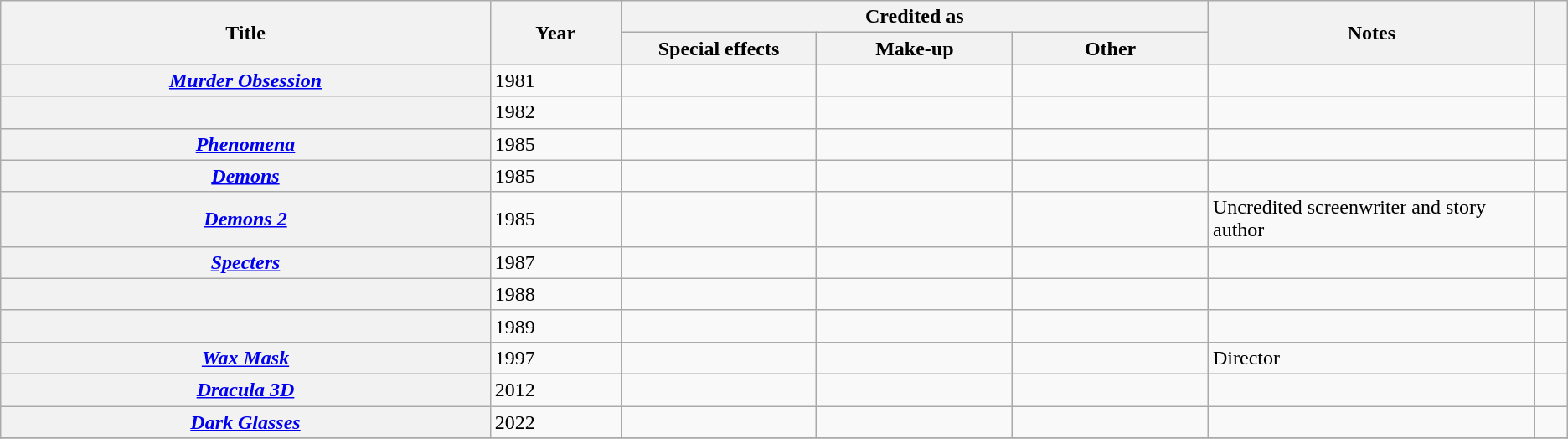<table class="wikitable sortable sticky-header-multi"">
<tr>
<th width="15%" rowspan="2" scope="col">Title</th>
<th width="4%" rowspan="2" scope="col">Year</th>
<th colspan="3" scope="col">Credited as</th>
<th width="10%" rowspan="2" scope="col" class="unsortable">Notes</th>
<th width="1%" rowspan="2" scope="col" class="unsortable"></th>
</tr>
<tr>
<th width=6%>Special effects</th>
<th width=6%>Make-up</th>
<th width=6%>Other</th>
</tr>
<tr>
<th scope="row"><em><a href='#'>Murder Obsession</a></em></th>
<td>1981</td>
<td></td>
<td></td>
<td></td>
<td></td>
<td style="text-align:center;"></td>
</tr>
<tr>
<th scope="row"></th>
<td>1982</td>
<td></td>
<td></td>
<td></td>
<td></td>
<td style="text-align:center;"></td>
</tr>
<tr>
<th scope="row"><em><a href='#'>Phenomena</a></em></th>
<td>1985</td>
<td></td>
<td></td>
<td></td>
<td></td>
<td style="text-align:center;"></td>
</tr>
<tr>
<th scope="row"><em><a href='#'>Demons</a></em></th>
<td>1985</td>
<td></td>
<td></td>
<td></td>
<td></td>
<td style="text-align:center;"></td>
</tr>
<tr>
<th scope="row"><em><a href='#'>Demons 2</a></em></th>
<td>1985</td>
<td></td>
<td></td>
<td></td>
<td>Uncredited screenwriter and story author</td>
<td style="text-align:center;"></td>
</tr>
<tr>
<th scope="row"><em><a href='#'>Specters</a></em></th>
<td>1987</td>
<td></td>
<td></td>
<td></td>
<td></td>
<td style="text-align:center;"></td>
</tr>
<tr>
<th scope="row"></th>
<td>1988</td>
<td></td>
<td></td>
<td></td>
<td></td>
<td style="text-align:center;"></td>
</tr>
<tr>
<th scope="row"></th>
<td>1989</td>
<td></td>
<td></td>
<td></td>
<td></td>
<td style="text-align:center;"></td>
</tr>
<tr>
<th scope="row"><em><a href='#'>Wax Mask</a></em></th>
<td>1997</td>
<td></td>
<td></td>
<td></td>
<td>Director</td>
<td style="text-align:center;"></td>
</tr>
<tr>
<th scope="row"><em><a href='#'>Dracula 3D</a></em></th>
<td>2012</td>
<td></td>
<td></td>
<td></td>
<td></td>
<td style="text-align:center;"></td>
</tr>
<tr>
<th scope="row"><em><a href='#'>Dark Glasses</a></em></th>
<td>2022</td>
<td></td>
<td></td>
<td></td>
<td></td>
<td style="text-align:center;"></td>
</tr>
<tr>
</tr>
</table>
